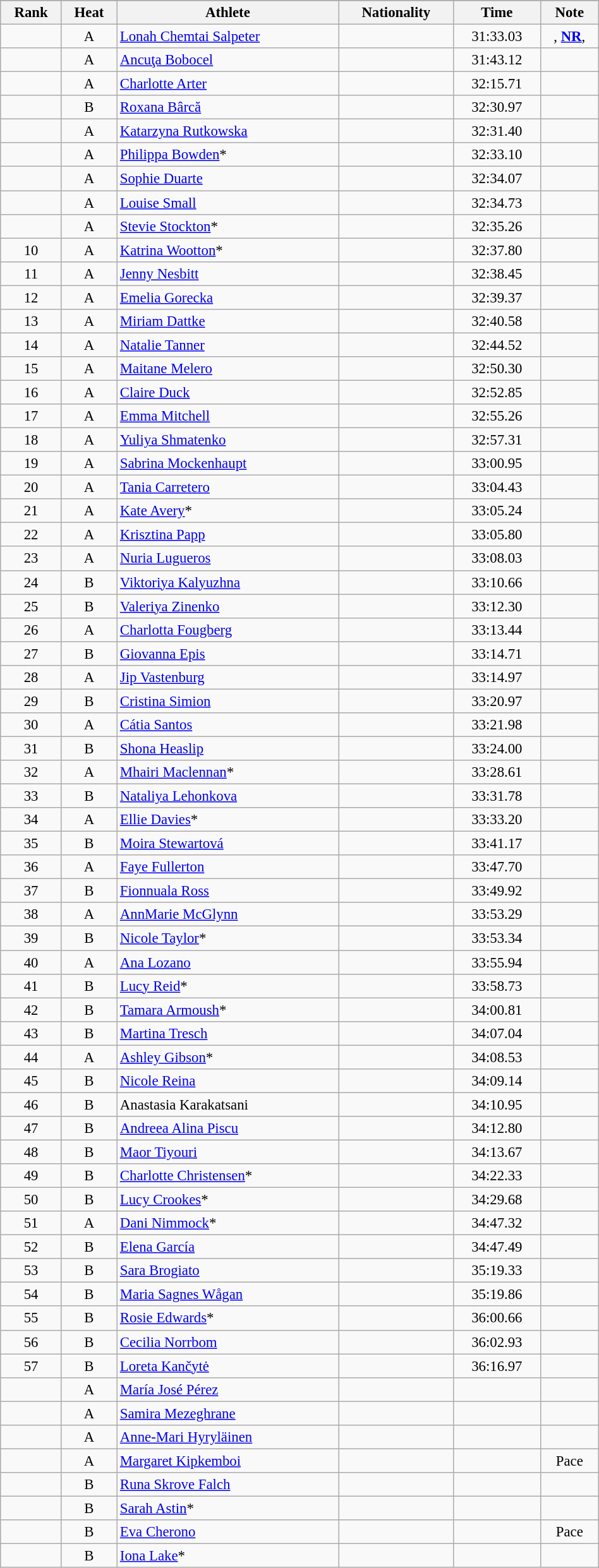<table class="wikitable sortable" style=" text-align:center; font-size:95%;" width="50%">
<tr>
</tr>
<tr>
<th>Rank</th>
<th>Heat</th>
<th>Athlete</th>
<th>Nationality</th>
<th>Time</th>
<th>Note</th>
</tr>
<tr>
<td></td>
<td>A</td>
<td align=left><a href='#'>Lonah Chemtai Salpeter</a></td>
<td align=left></td>
<td>31:33.03</td>
<td>, <strong><a href='#'>NR</a></strong>, </td>
</tr>
<tr>
<td></td>
<td>A</td>
<td align=left><a href='#'>Ancuţa Bobocel</a></td>
<td align=left></td>
<td>31:43.12</td>
<td></td>
</tr>
<tr>
<td></td>
<td>A</td>
<td align=left><a href='#'>Charlotte Arter</a></td>
<td align=left></td>
<td>32:15.71</td>
<td></td>
</tr>
<tr>
<td></td>
<td>B</td>
<td align=left><a href='#'>Roxana Bârcă</a></td>
<td align=left></td>
<td>32:30.97</td>
<td></td>
</tr>
<tr>
<td></td>
<td>A</td>
<td align=left><a href='#'>Katarzyna Rutkowska</a></td>
<td align=left></td>
<td>32:31.40</td>
<td></td>
</tr>
<tr>
<td></td>
<td>A</td>
<td align=left><a href='#'>Philippa Bowden</a>*</td>
<td align=left></td>
<td>32:33.10</td>
<td></td>
</tr>
<tr>
<td></td>
<td>A</td>
<td align=left><a href='#'>Sophie Duarte</a></td>
<td align=left></td>
<td>32:34.07</td>
<td></td>
</tr>
<tr>
<td></td>
<td>A</td>
<td align=left><a href='#'>Louise Small</a></td>
<td align=left></td>
<td>32:34.73</td>
<td></td>
</tr>
<tr>
<td></td>
<td>A</td>
<td align=left><a href='#'>Stevie Stockton</a>*</td>
<td align=left></td>
<td>32:35.26</td>
<td></td>
</tr>
<tr>
<td>10</td>
<td>A</td>
<td align=left><a href='#'>Katrina Wootton</a>*</td>
<td align=left></td>
<td>32:37.80</td>
<td></td>
</tr>
<tr>
<td>11</td>
<td>A</td>
<td align=left><a href='#'>Jenny Nesbitt</a></td>
<td align=left></td>
<td>32:38.45</td>
<td></td>
</tr>
<tr>
<td>12</td>
<td>A</td>
<td align=left><a href='#'>Emelia Gorecka</a></td>
<td align=left></td>
<td>32:39.37</td>
<td></td>
</tr>
<tr>
<td>13</td>
<td>A</td>
<td align=left><a href='#'>Miriam Dattke</a></td>
<td align=left></td>
<td>32:40.58</td>
<td></td>
</tr>
<tr>
<td>14</td>
<td>A</td>
<td align=left><a href='#'>Natalie Tanner</a></td>
<td align=left></td>
<td>32:44.52</td>
<td></td>
</tr>
<tr>
<td>15</td>
<td>A</td>
<td align=left><a href='#'>Maitane Melero</a></td>
<td align=left></td>
<td>32:50.30</td>
<td></td>
</tr>
<tr>
<td>16</td>
<td>A</td>
<td align=left><a href='#'>Claire Duck</a></td>
<td align=left></td>
<td>32:52.85</td>
<td></td>
</tr>
<tr>
<td>17</td>
<td>A</td>
<td align=left><a href='#'>Emma Mitchell</a></td>
<td align=left></td>
<td>32:55.26</td>
<td></td>
</tr>
<tr>
<td>18</td>
<td>A</td>
<td align=left><a href='#'>Yuliya Shmatenko</a></td>
<td align=left></td>
<td>32:57.31</td>
<td></td>
</tr>
<tr>
<td>19</td>
<td>A</td>
<td align=left><a href='#'>Sabrina Mockenhaupt</a></td>
<td align=left></td>
<td>33:00.95</td>
<td></td>
</tr>
<tr>
<td>20</td>
<td>A</td>
<td align=left><a href='#'>Tania Carretero</a></td>
<td align=left></td>
<td>33:04.43</td>
<td></td>
</tr>
<tr>
<td>21</td>
<td>A</td>
<td align=left><a href='#'>Kate Avery</a>*</td>
<td align=left></td>
<td>33:05.24</td>
<td></td>
</tr>
<tr>
<td>22</td>
<td>A</td>
<td align=left><a href='#'>Krisztina Papp</a></td>
<td align=left></td>
<td>33:05.80</td>
<td></td>
</tr>
<tr>
<td>23</td>
<td>A</td>
<td align=left><a href='#'>Nuria Lugueros</a></td>
<td align=left></td>
<td>33:08.03</td>
<td></td>
</tr>
<tr>
<td>24</td>
<td>B</td>
<td align=left><a href='#'>Viktoriya Kalyuzhna</a></td>
<td align=left></td>
<td>33:10.66</td>
<td></td>
</tr>
<tr>
<td>25</td>
<td>B</td>
<td align=left><a href='#'>Valeriya Zinenko</a></td>
<td align=left></td>
<td>33:12.30</td>
<td></td>
</tr>
<tr>
<td>26</td>
<td>A</td>
<td align=left><a href='#'>Charlotta Fougberg</a></td>
<td align=left></td>
<td>33:13.44</td>
<td></td>
</tr>
<tr>
<td>27</td>
<td>B</td>
<td align=left><a href='#'>Giovanna Epis</a></td>
<td align=left></td>
<td>33:14.71</td>
<td></td>
</tr>
<tr>
<td>28</td>
<td>A</td>
<td align=left><a href='#'>Jip Vastenburg</a></td>
<td align=left></td>
<td>33:14.97</td>
<td></td>
</tr>
<tr>
<td>29</td>
<td>B</td>
<td align=left><a href='#'>Cristina Simion</a></td>
<td align=left></td>
<td>33:20.97</td>
<td></td>
</tr>
<tr>
<td>30</td>
<td>A</td>
<td align=left><a href='#'>Cátia Santos</a></td>
<td align=left></td>
<td>33:21.98</td>
<td></td>
</tr>
<tr>
<td>31</td>
<td>B</td>
<td align=left><a href='#'>Shona Heaslip</a></td>
<td align=left></td>
<td>33:24.00</td>
<td></td>
</tr>
<tr>
<td>32</td>
<td>A</td>
<td align=left><a href='#'>Mhairi Maclennan</a>*</td>
<td align=left></td>
<td>33:28.61</td>
<td></td>
</tr>
<tr>
<td>33</td>
<td>B</td>
<td align=left><a href='#'>Nataliya Lehonkova</a></td>
<td align=left></td>
<td>33:31.78</td>
<td></td>
</tr>
<tr>
<td>34</td>
<td>A</td>
<td align=left><a href='#'>Ellie Davies</a>*</td>
<td align=left></td>
<td>33:33.20</td>
<td></td>
</tr>
<tr>
<td>35</td>
<td>B</td>
<td align=left><a href='#'>Moira Stewartová</a></td>
<td align=left></td>
<td>33:41.17</td>
<td></td>
</tr>
<tr>
<td>36</td>
<td>A</td>
<td align=left><a href='#'>Faye Fullerton</a></td>
<td align=left></td>
<td>33:47.70</td>
<td></td>
</tr>
<tr>
<td>37</td>
<td>B</td>
<td align=left><a href='#'>Fionnuala Ross</a></td>
<td align=left></td>
<td>33:49.92</td>
<td></td>
</tr>
<tr>
<td>38</td>
<td>A</td>
<td align=left><a href='#'>AnnMarie McGlynn</a></td>
<td align=left></td>
<td>33:53.29</td>
<td></td>
</tr>
<tr>
<td>39</td>
<td>B</td>
<td align=left><a href='#'>Nicole Taylor</a>*</td>
<td align=left></td>
<td>33:53.34</td>
<td></td>
</tr>
<tr>
<td>40</td>
<td>A</td>
<td align=left><a href='#'>Ana Lozano</a></td>
<td align=left></td>
<td>33:55.94</td>
<td></td>
</tr>
<tr>
<td>41</td>
<td>B</td>
<td align=left><a href='#'>Lucy Reid</a>*</td>
<td align=left></td>
<td>33:58.73</td>
<td></td>
</tr>
<tr>
<td>42</td>
<td>B</td>
<td align=left><a href='#'>Tamara Armoush</a>*</td>
<td align=left></td>
<td>34:00.81</td>
<td></td>
</tr>
<tr>
<td>43</td>
<td>B</td>
<td align=left><a href='#'>Martina Tresch</a></td>
<td align=left></td>
<td>34:07.04</td>
<td></td>
</tr>
<tr>
<td>44</td>
<td>A</td>
<td align=left><a href='#'>Ashley Gibson</a>*</td>
<td align=left></td>
<td>34:08.53</td>
<td></td>
</tr>
<tr>
<td>45</td>
<td>B</td>
<td align=left><a href='#'>Nicole Reina</a></td>
<td align=left></td>
<td>34:09.14</td>
<td></td>
</tr>
<tr>
<td>46</td>
<td>B</td>
<td align=left>Anastasia Karakatsani</td>
<td align=left></td>
<td>34:10.95</td>
<td></td>
</tr>
<tr>
<td>47</td>
<td>B</td>
<td align=left><a href='#'>Andreea Alina Piscu</a></td>
<td align=left></td>
<td>34:12.80</td>
<td></td>
</tr>
<tr>
<td>48</td>
<td>B</td>
<td align=left><a href='#'>Maor Tiyouri</a></td>
<td align=left></td>
<td>34:13.67</td>
<td></td>
</tr>
<tr>
<td>49</td>
<td>B</td>
<td align=left><a href='#'>Charlotte Christensen</a>*</td>
<td align=left></td>
<td>34:22.33</td>
<td></td>
</tr>
<tr>
<td>50</td>
<td>B</td>
<td align=left><a href='#'>Lucy Crookes</a>*</td>
<td align=left></td>
<td>34:29.68</td>
<td></td>
</tr>
<tr>
<td>51</td>
<td>A</td>
<td align=left><a href='#'>Dani Nimmock</a>*</td>
<td align=left></td>
<td>34:47.32</td>
<td></td>
</tr>
<tr>
<td>52</td>
<td>B</td>
<td align=left><a href='#'>Elena García</a></td>
<td align=left></td>
<td>34:47.49</td>
<td></td>
</tr>
<tr>
<td>53</td>
<td>B</td>
<td align=left><a href='#'>Sara Brogiato</a></td>
<td align=left></td>
<td>35:19.33</td>
<td></td>
</tr>
<tr>
<td>54</td>
<td>B</td>
<td align=left><a href='#'>Maria Sagnes Wågan</a></td>
<td align=left></td>
<td>35:19.86</td>
<td></td>
</tr>
<tr>
<td>55</td>
<td>B</td>
<td align=left><a href='#'>Rosie Edwards</a>*</td>
<td align=left></td>
<td>36:00.66</td>
<td></td>
</tr>
<tr>
<td>56</td>
<td>B</td>
<td align=left><a href='#'>Cecilia Norrbom</a></td>
<td align=left></td>
<td>36:02.93</td>
<td></td>
</tr>
<tr>
<td>57</td>
<td>B</td>
<td align=left><a href='#'>Loreta Kančytė</a></td>
<td align=left></td>
<td>36:16.97</td>
<td></td>
</tr>
<tr>
<td></td>
<td>A</td>
<td align=left><a href='#'>María José Pérez</a></td>
<td align=left></td>
<td></td>
<td></td>
</tr>
<tr>
<td></td>
<td>A</td>
<td align=left><a href='#'>Samira Mezeghrane</a></td>
<td align=left></td>
<td></td>
<td></td>
</tr>
<tr>
<td></td>
<td>A</td>
<td align=left><a href='#'>Anne-Mari Hyryläinen</a></td>
<td align=left></td>
<td></td>
<td></td>
</tr>
<tr>
<td></td>
<td>A</td>
<td align=left><a href='#'>Margaret Kipkemboi</a></td>
<td align=left></td>
<td></td>
<td>Pace</td>
</tr>
<tr>
<td></td>
<td>B</td>
<td align=left><a href='#'>Runa Skrove Falch</a></td>
<td align=left></td>
<td></td>
<td></td>
</tr>
<tr>
<td></td>
<td>B</td>
<td align=left><a href='#'>Sarah Astin</a>*</td>
<td align=left></td>
<td></td>
<td></td>
</tr>
<tr>
<td></td>
<td>B</td>
<td align=left><a href='#'>Eva Cherono</a></td>
<td align=left></td>
<td></td>
<td>Pace</td>
</tr>
<tr>
<td></td>
<td>B</td>
<td align=left><a href='#'>Iona Lake</a>*</td>
<td align=left></td>
<td></td>
<td></td>
</tr>
</table>
